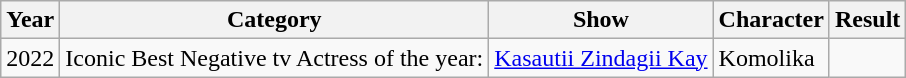<table class="wikitable sortable">
<tr>
<th>Year</th>
<th>Category</th>
<th>Show</th>
<th>Character</th>
<th>Result</th>
</tr>
<tr>
<td>2022</td>
<td>Iconic Best Negative tv Actress of the year:</td>
<td><a href='#'>Kasautii Zindagii Kay</a></td>
<td>Komolika</td>
<td></td>
</tr>
</table>
